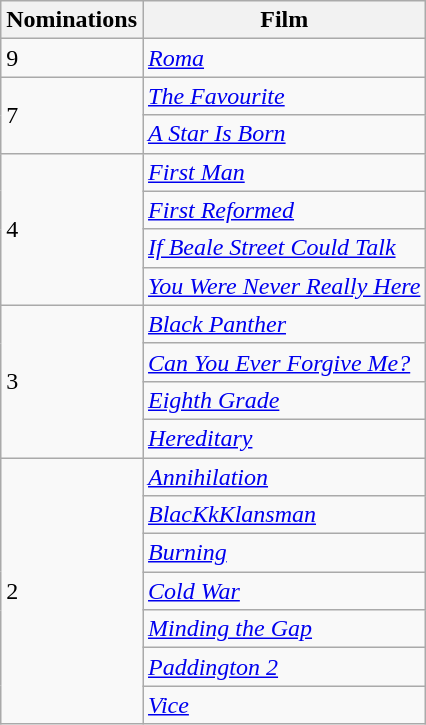<table class="wikitable">
<tr>
<th>Nominations</th>
<th>Film</th>
</tr>
<tr>
<td>9</td>
<td><em><a href='#'>Roma</a></em></td>
</tr>
<tr>
<td rowspan="2">7</td>
<td><em><a href='#'>The Favourite</a></em></td>
</tr>
<tr>
<td><em><a href='#'>A Star Is Born</a></em></td>
</tr>
<tr>
<td rowspan="4">4</td>
<td><em><a href='#'>First Man</a></em></td>
</tr>
<tr>
<td><em><a href='#'>First Reformed</a></em></td>
</tr>
<tr>
<td><em><a href='#'>If Beale Street Could Talk</a></em></td>
</tr>
<tr>
<td><em><a href='#'>You Were Never Really Here</a></em></td>
</tr>
<tr>
<td rowspan="4">3</td>
<td><em><a href='#'>Black Panther</a></em></td>
</tr>
<tr>
<td><em><a href='#'>Can You Ever Forgive Me?</a></em></td>
</tr>
<tr>
<td><em><a href='#'>Eighth Grade</a></em></td>
</tr>
<tr>
<td><em><a href='#'>Hereditary</a></em></td>
</tr>
<tr>
<td rowspan="7">2</td>
<td><em><a href='#'>Annihilation</a></em></td>
</tr>
<tr>
<td><em><a href='#'>BlacKkKlansman</a></em></td>
</tr>
<tr>
<td><em><a href='#'>Burning</a></em></td>
</tr>
<tr>
<td><em><a href='#'>Cold War</a></em></td>
</tr>
<tr>
<td><em><a href='#'>Minding the Gap</a></em></td>
</tr>
<tr>
<td><em><a href='#'>Paddington 2</a></em></td>
</tr>
<tr>
<td><em><a href='#'>Vice</a></em></td>
</tr>
</table>
